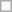<table class=wikitable>
<tr>
<td> </td>
</tr>
</table>
